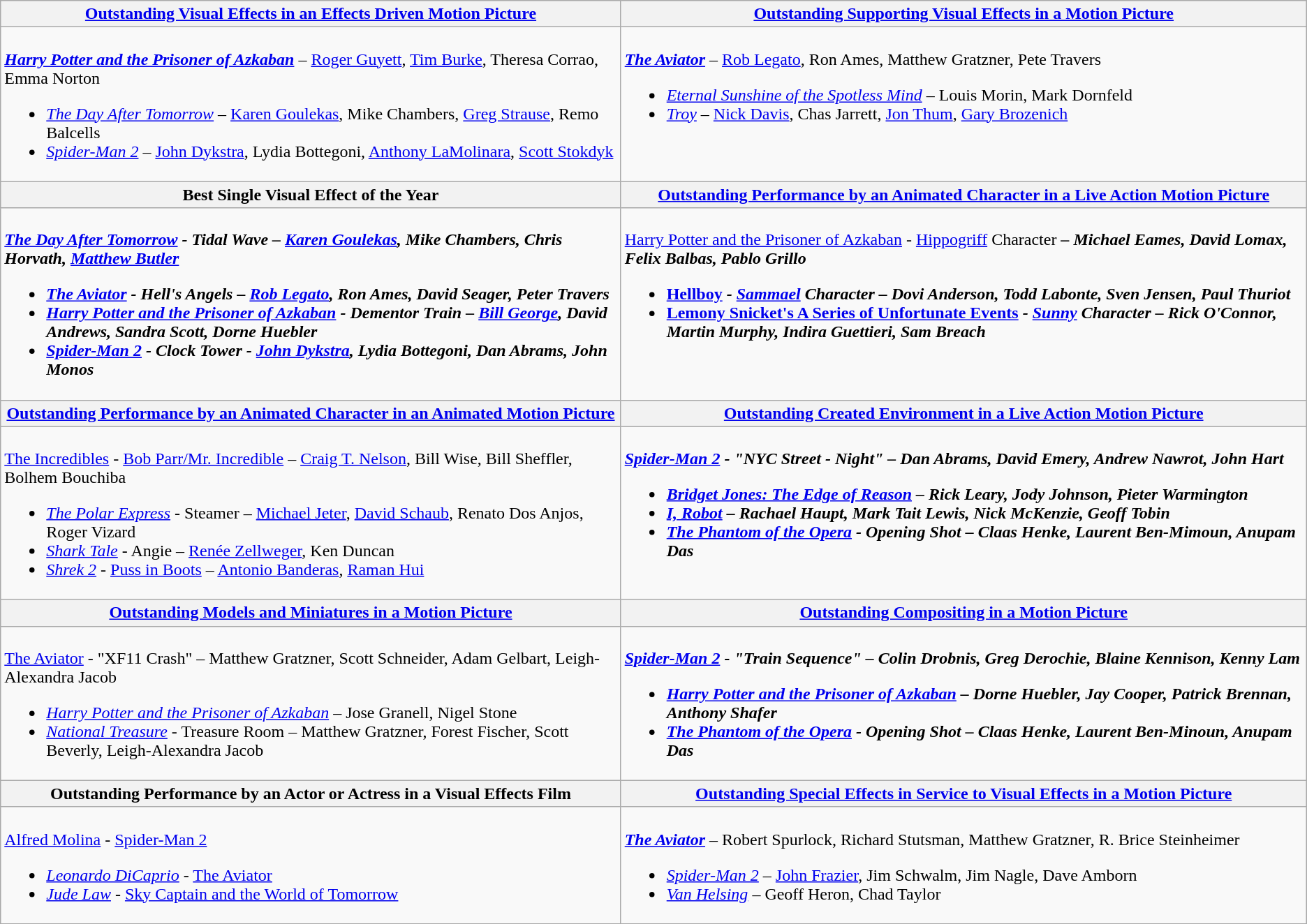<table class=wikitable style="width=100%">
<tr>
<th style="width=50%"><strong><a href='#'>Outstanding Visual Effects in an Effects Driven Motion Picture</a></strong></th>
<th style="width=50%"><strong><a href='#'>Outstanding Supporting Visual Effects in a Motion Picture</a></strong></th>
</tr>
<tr>
<td valign="top"><br><strong><em><a href='#'>Harry Potter and the Prisoner of Azkaban</a></em></strong> – <a href='#'>Roger Guyett</a>, <a href='#'>Tim Burke</a>, Theresa Corrao, Emma Norton<ul><li><em><a href='#'>The Day After Tomorrow</a></em> – <a href='#'>Karen Goulekas</a>, Mike Chambers, <a href='#'>Greg Strause</a>, Remo Balcells</li><li><em><a href='#'>Spider-Man 2</a></em> – <a href='#'>John Dykstra</a>, Lydia Bottegoni, <a href='#'>Anthony LaMolinara</a>, <a href='#'>Scott Stokdyk</a></li></ul></td>
<td valign="top"><br><strong><em><a href='#'>The Aviator</a></em></strong> – <a href='#'>Rob Legato</a>, Ron Ames, Matthew Gratzner, Pete Travers<ul><li><em><a href='#'>Eternal Sunshine of the Spotless Mind</a></em> – Louis Morin, Mark Dornfeld</li><li><em><a href='#'>Troy</a></em> – <a href='#'>Nick Davis</a>, Chas Jarrett, <a href='#'>Jon Thum</a>, <a href='#'>Gary Brozenich</a></li></ul></td>
</tr>
<tr>
<th style="width=50%"><strong>Best Single Visual Effect of the Year</strong></th>
<th style="width=50%"><strong><a href='#'>Outstanding Performance by an Animated Character in a Live Action Motion Picture</a></strong></th>
</tr>
<tr>
<td valign="top"><br><strong><em><a href='#'>The Day After Tomorrow</a><em> - Tidal Wave<strong> – <a href='#'>Karen Goulekas</a>, Mike Chambers, Chris Horvath, <a href='#'>Matthew Butler</a><ul><li></em><a href='#'>The Aviator</a><em> - Hell's Angels – <a href='#'>Rob Legato</a>, Ron Ames, David Seager, Peter Travers</li><li></em><a href='#'>Harry Potter and the Prisoner of Azkaban</a><em> - Dementor Train – <a href='#'>Bill George</a>, David Andrews, Sandra Scott, Dorne Huebler</li><li></em><a href='#'>Spider-Man 2</a><em> - Clock Tower - <a href='#'>John Dykstra</a>, Lydia Bottegoni, Dan Abrams, John Monos</li></ul></td>
<td valign="top"><br></em></strong><a href='#'>Harry Potter and the Prisoner of Azkaban</a> - <a href='#'>Hippogriff</a> Character<strong><em> – Michael Eames, David Lomax, Felix Balbas, Pablo Grillo<ul><li></em><a href='#'>Hellboy</a><em> - <a href='#'>Sammael</a> Character – Dovi Anderson, Todd Labonte, Sven Jensen, Paul Thuriot</li><li></em><a href='#'>Lemony Snicket's A Series of Unfortunate Events</a><em> - <a href='#'>Sunny</a> Character – Rick O'Connor, Martin Murphy, Indira Guettieri, Sam Breach</li></ul></td>
</tr>
<tr>
<th style="width=50%"></strong><a href='#'>Outstanding Performance by an Animated Character in an Animated Motion Picture</a><strong></th>
<th style="width=50%"></strong><a href='#'>Outstanding Created Environment in a Live Action Motion Picture</a><strong></th>
</tr>
<tr>
<td valign="top"><br></em></strong><a href='#'>The Incredibles</a></em> - <a href='#'>Bob Parr/Mr. Incredible</a></strong> – <a href='#'>Craig T. Nelson</a>, Bill Wise, Bill Sheffler, Bolhem Bouchiba<ul><li><em><a href='#'>The Polar Express</a></em> - Steamer – <a href='#'>Michael Jeter</a>, <a href='#'>David Schaub</a>, Renato Dos Anjos, Roger Vizard</li><li><em><a href='#'>Shark Tale</a></em> - Angie – <a href='#'>Renée Zellweger</a>, Ken Duncan</li><li><em><a href='#'>Shrek 2</a></em> - <a href='#'>Puss in Boots</a> – <a href='#'>Antonio Banderas</a>, <a href='#'>Raman Hui</a></li></ul></td>
<td valign="top"><br><strong><em><a href='#'>Spider-Man 2</a><em> - "NYC Street - Night"<strong> – Dan Abrams, David Emery, Andrew Nawrot, John Hart<ul><li></em><a href='#'>Bridget Jones: The Edge of Reason</a><em> – Rick Leary, Jody Johnson, Pieter Warmington</li><li></em><a href='#'>I, Robot</a><em> – Rachael Haupt, Mark Tait Lewis, Nick McKenzie, Geoff Tobin</li><li></em><a href='#'>The Phantom of the Opera</a><em> - Opening Shot  – Claas Henke, Laurent Ben-Mimoun, Anupam Das</li></ul></td>
</tr>
<tr>
<th style="width=50%"></strong><a href='#'>Outstanding Models and Miniatures in a Motion Picture</a><strong></th>
<th style="width=50%"></strong><a href='#'>Outstanding Compositing in a Motion Picture</a><strong></th>
</tr>
<tr>
<td valign="top"><br></em></strong><a href='#'>The Aviator</a></em> - "XF11 Crash"</strong> – Matthew Gratzner, Scott Schneider, Adam Gelbart, Leigh-Alexandra Jacob<ul><li><em><a href='#'>Harry Potter and the Prisoner of Azkaban</a></em> – Jose Granell, Nigel Stone</li><li><em><a href='#'>National Treasure</a></em> - Treasure Room – Matthew Gratzner, Forest Fischer, Scott Beverly, Leigh-Alexandra Jacob</li></ul></td>
<td valign="top"><br><strong><em><a href='#'>Spider-Man 2</a><em> - "Train Sequence"<strong>  – Colin Drobnis, Greg Derochie, Blaine Kennison, Kenny Lam<ul><li></em><a href='#'>Harry Potter and the Prisoner of Azkaban</a><em> – Dorne Huebler, Jay Cooper, Patrick Brennan, Anthony Shafer</li><li></em><a href='#'>The Phantom of the Opera</a><em> - Opening Shot  – Claas Henke, Laurent Ben-Minoun, Anupam Das</li></ul></td>
</tr>
<tr>
<th style="width=50%"></strong>Outstanding Performance by an Actor or Actress in a Visual Effects Film<strong></th>
<th style="width=50%"></strong><a href='#'>Outstanding Special Effects in Service to Visual Effects in a Motion Picture</a><strong></th>
</tr>
<tr>
<td valign="top"><br></em></strong><a href='#'>Alfred Molina</a> - </em><a href='#'>Spider-Man 2</a></strong><ul><li><em><a href='#'>Leonardo DiCaprio</a></em> - <a href='#'>The Aviator</a></li><li><em><a href='#'>Jude Law</a></em> - <a href='#'>Sky Captain and the World of Tomorrow</a></li></ul></td>
<td valign="top"><br><strong><em><a href='#'>The Aviator</a></em></strong> – Robert Spurlock, Richard Stutsman, Matthew Gratzner, R. Brice Steinheimer<ul><li><em><a href='#'>Spider-Man 2</a></em> – <a href='#'>John Frazier</a>, Jim Schwalm, Jim Nagle, Dave Amborn</li><li><em><a href='#'>Van Helsing</a></em> – Geoff Heron, Chad Taylor</li></ul></td>
</tr>
<tr>
</tr>
</table>
